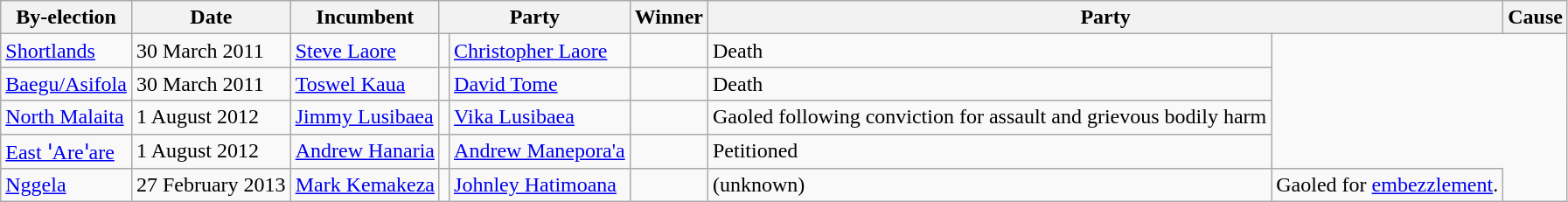<table class="wikitable">
<tr>
<th>By-election</th>
<th>Date</th>
<th>Incumbent</th>
<th colspan=2>Party</th>
<th>Winner</th>
<th colspan=2>Party</th>
<th>Cause</th>
</tr>
<tr>
<td><a href='#'>Shortlands</a></td>
<td>30 March 2011</td>
<td><a href='#'>Steve Laore</a></td>
<td></td>
<td><a href='#'>Christopher Laore</a></td>
<td></td>
<td>Death</td>
</tr>
<tr>
<td><a href='#'>Baegu/Asifola</a></td>
<td>30 March 2011</td>
<td><a href='#'>Toswel Kaua</a></td>
<td></td>
<td><a href='#'>David Tome</a></td>
<td></td>
<td>Death</td>
</tr>
<tr>
<td><a href='#'>North Malaita</a></td>
<td>1 August 2012</td>
<td><a href='#'>Jimmy Lusibaea</a></td>
<td></td>
<td><a href='#'>Vika Lusibaea</a></td>
<td></td>
<td>Gaoled following conviction for assault and grievous bodily harm</td>
</tr>
<tr>
<td><a href='#'>East ꞌAreꞌare</a></td>
<td>1 August 2012</td>
<td><a href='#'>Andrew Hanaria</a></td>
<td></td>
<td><a href='#'>Andrew Manepora'a</a></td>
<td></td>
<td>Petitioned</td>
</tr>
<tr>
<td><a href='#'>Nggela</a></td>
<td>27 February 2013</td>
<td><a href='#'>Mark Kemakeza</a></td>
<td></td>
<td><a href='#'>Johnley Hatimoana</a></td>
<td style="background-color:inherit;"></td>
<td>(unknown)</td>
<td>Gaoled for <a href='#'>embezzlement</a>.</td>
</tr>
</table>
